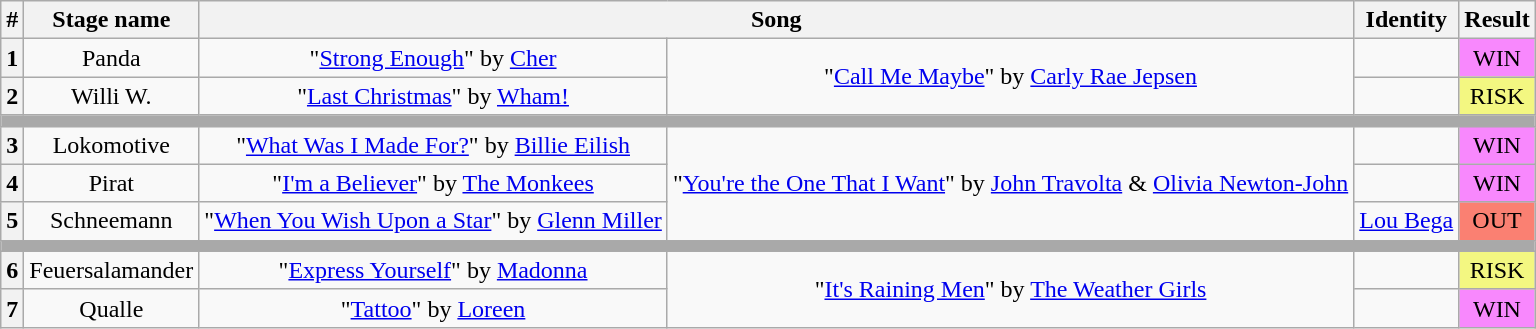<table class="wikitable plainrowheaders" style="text-align: center;">
<tr>
<th>#</th>
<th>Stage name</th>
<th colspan=2>Song</th>
<th>Identity</th>
<th>Result</th>
</tr>
<tr>
<th>1</th>
<td>Panda</td>
<td>"<a href='#'>Strong Enough</a>" by <a href='#'>Cher</a></td>
<td rowspan=2>"<a href='#'>Call Me Maybe</a>" by <a href='#'>Carly Rae Jepsen</a></td>
<td></td>
<td bgcolor="F888FD">WIN</td>
</tr>
<tr>
<th>2</th>
<td>Willi W.</td>
<td>"<a href='#'>Last Christmas</a>" by <a href='#'>Wham!</a></td>
<td></td>
<td bgcolor="F3F781">RISK</td>
</tr>
<tr>
<td colspan="6" style="background:darkgray"></td>
</tr>
<tr>
<th>3</th>
<td>Lokomotive</td>
<td>"<a href='#'>What Was I Made For?</a>" by <a href='#'>Billie Eilish</a></td>
<td rowspan=3>"<a href='#'>You're the One That I Want</a>" by <a href='#'>John Travolta</a> & <a href='#'>Olivia Newton-John</a></td>
<td></td>
<td bgcolor="F888FD">WIN</td>
</tr>
<tr>
<th>4</th>
<td>Pirat</td>
<td>"<a href='#'>I'm a Believer</a>" by <a href='#'>The Monkees</a></td>
<td></td>
<td bgcolor="F888FD">WIN</td>
</tr>
<tr>
<th>5</th>
<td>Schneemann</td>
<td>"<a href='#'>When You Wish Upon a Star</a>" by <a href='#'>Glenn Miller</a></td>
<td><a href='#'>Lou Bega</a></td>
<td bgcolor=salmon>OUT</td>
</tr>
<tr>
<td colspan="6" style="background:darkgray"></td>
</tr>
<tr>
<th>6</th>
<td>Feuersalamander</td>
<td>"<a href='#'>Express Yourself</a>" by <a href='#'>Madonna</a></td>
<td rowspan=2>"<a href='#'>It's Raining Men</a>" by <a href='#'>The Weather Girls</a></td>
<td></td>
<td bgcolor="F3F781">RISK</td>
</tr>
<tr>
<th>7</th>
<td>Qualle</td>
<td>"<a href='#'>Tattoo</a>" by <a href='#'>Loreen</a></td>
<td></td>
<td bgcolor="F888FD">WIN</td>
</tr>
</table>
